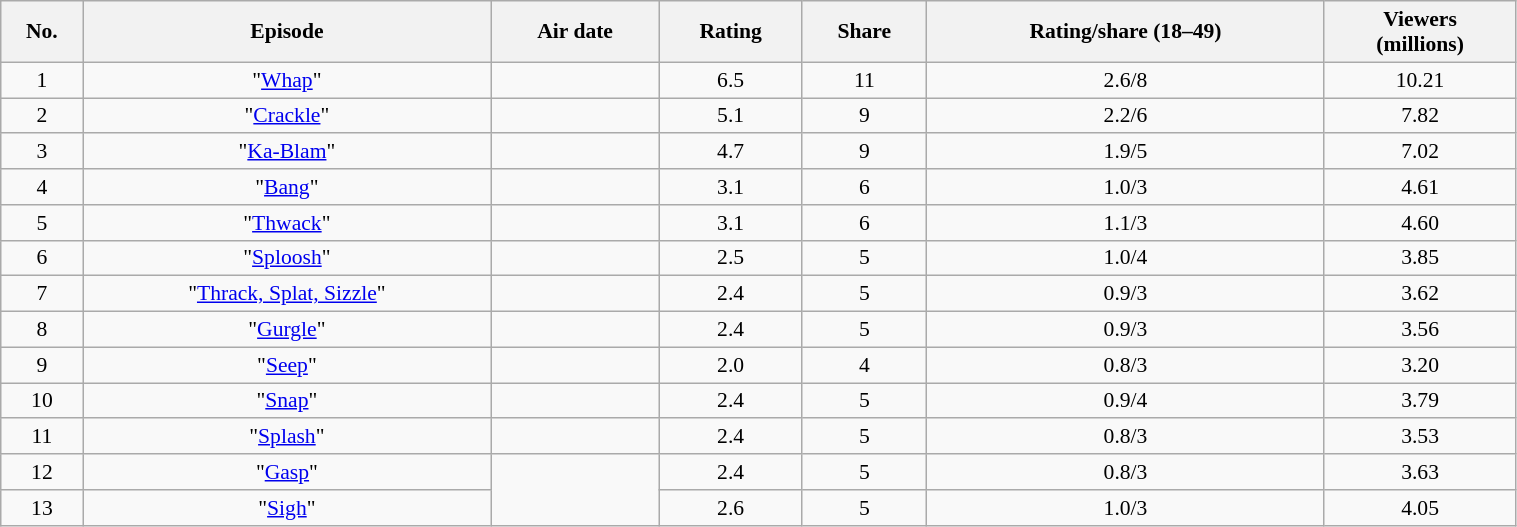<table class="wikitable" style="font-size:90%; text-align:center; width: 80%;">
<tr>
<th>No.</th>
<th>Episode</th>
<th>Air date</th>
<th>Rating</th>
<th>Share</th>
<th>Rating/share (18–49)</th>
<th>Viewers<br>(millions)</th>
</tr>
<tr>
<td>1</td>
<td>"<a href='#'>Whap</a>"</td>
<td></td>
<td>6.5</td>
<td>11</td>
<td>2.6/8</td>
<td>10.21</td>
</tr>
<tr>
<td>2</td>
<td>"<a href='#'>Crackle</a>"</td>
<td></td>
<td>5.1</td>
<td>9</td>
<td>2.2/6</td>
<td>7.82</td>
</tr>
<tr>
<td>3</td>
<td>"<a href='#'>Ka-Blam</a>"</td>
<td></td>
<td>4.7</td>
<td>9</td>
<td>1.9/5</td>
<td>7.02</td>
</tr>
<tr>
<td>4</td>
<td>"<a href='#'>Bang</a>"</td>
<td></td>
<td>3.1</td>
<td>6</td>
<td>1.0/3</td>
<td>4.61</td>
</tr>
<tr>
<td>5</td>
<td>"<a href='#'>Thwack</a>"</td>
<td></td>
<td>3.1</td>
<td>6</td>
<td>1.1/3</td>
<td>4.60</td>
</tr>
<tr>
<td>6</td>
<td>"<a href='#'>Sploosh</a>"</td>
<td></td>
<td>2.5</td>
<td>5</td>
<td>1.0/4</td>
<td>3.85</td>
</tr>
<tr>
<td>7</td>
<td>"<a href='#'>Thrack, Splat, Sizzle</a>"</td>
<td></td>
<td>2.4</td>
<td>5</td>
<td>0.9/3</td>
<td>3.62</td>
</tr>
<tr>
<td>8</td>
<td>"<a href='#'>Gurgle</a>"</td>
<td></td>
<td>2.4</td>
<td>5</td>
<td>0.9/3</td>
<td>3.56</td>
</tr>
<tr>
<td>9</td>
<td>"<a href='#'>Seep</a>"</td>
<td></td>
<td>2.0</td>
<td>4</td>
<td>0.8/3</td>
<td>3.20</td>
</tr>
<tr>
<td>10</td>
<td>"<a href='#'>Snap</a>"</td>
<td></td>
<td>2.4</td>
<td>5</td>
<td>0.9/4</td>
<td>3.79</td>
</tr>
<tr>
<td>11</td>
<td>"<a href='#'>Splash</a>"</td>
<td></td>
<td>2.4</td>
<td>5</td>
<td>0.8/3</td>
<td>3.53</td>
</tr>
<tr>
<td>12</td>
<td>"<a href='#'>Gasp</a>"</td>
<td rowspan="2"></td>
<td>2.4</td>
<td>5</td>
<td>0.8/3</td>
<td>3.63</td>
</tr>
<tr>
<td>13</td>
<td>"<a href='#'>Sigh</a>"</td>
<td>2.6</td>
<td>5</td>
<td>1.0/3</td>
<td>4.05</td>
</tr>
</table>
